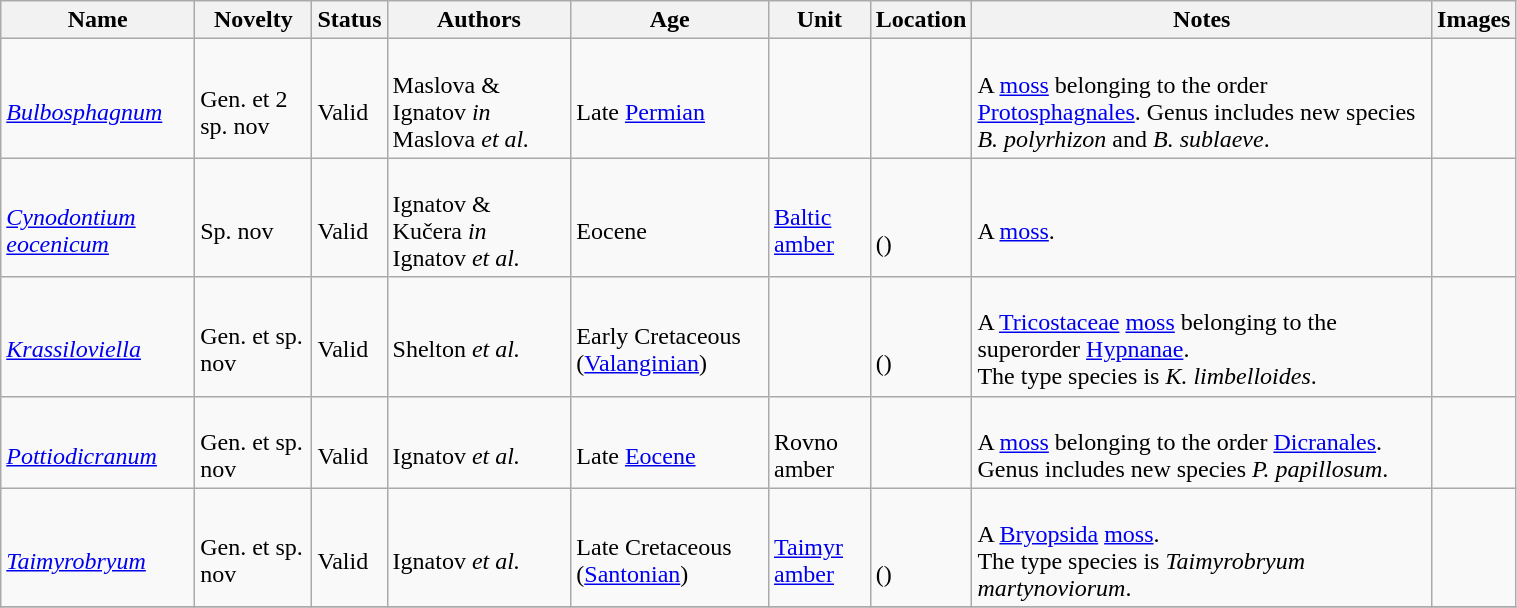<table class="wikitable sortable" align="center" width="80%">
<tr>
<th>Name</th>
<th>Novelty</th>
<th>Status</th>
<th>Authors</th>
<th>Age</th>
<th>Unit</th>
<th>Location</th>
<th>Notes</th>
<th>Images</th>
</tr>
<tr>
<td><br><em><a href='#'>Bulbosphagnum</a></em></td>
<td><br>Gen. et 2 sp. nov</td>
<td><br>Valid</td>
<td><br>Maslova & Ignatov <em>in</em> Maslova <em>et al.</em></td>
<td><br>Late <a href='#'>Permian</a></td>
<td></td>
<td><br></td>
<td><br>A <a href='#'>moss</a> belonging to the order <a href='#'>Protosphagnales</a>. Genus includes new species <em>B. polyrhizon</em> and <em>B. sublaeve</em>.</td>
<td></td>
</tr>
<tr>
<td><br><em><a href='#'>Cynodontium eocenicum</a></em></td>
<td><br>Sp. nov</td>
<td><br>Valid</td>
<td><br>Ignatov & Kučera <em>in</em> Ignatov <em>et al.</em></td>
<td><br>Eocene</td>
<td><br><a href='#'>Baltic amber</a></td>
<td><br><br>()</td>
<td><br>A <a href='#'>moss</a>.</td>
<td></td>
</tr>
<tr>
<td><br><em><a href='#'>Krassiloviella</a></em></td>
<td><br>Gen. et sp. nov</td>
<td><br>Valid</td>
<td><br>Shelton <em>et al.</em></td>
<td><br>Early Cretaceous (<a href='#'>Valanginian</a>)</td>
<td></td>
<td><br><br>()</td>
<td><br>A <a href='#'>Tricostaceae</a> <a href='#'>moss</a> belonging to the superorder <a href='#'>Hypnanae</a>.<br> The type species is <em>K. limbelloides</em>.</td>
<td></td>
</tr>
<tr>
<td><br><em><a href='#'>Pottiodicranum</a></em></td>
<td><br>Gen. et sp. nov</td>
<td><br>Valid</td>
<td><br>Ignatov <em>et al.</em></td>
<td><br>Late <a href='#'>Eocene</a></td>
<td><br>Rovno amber</td>
<td><br></td>
<td><br>A <a href='#'>moss</a> belonging to the order <a href='#'>Dicranales</a>. Genus includes new species <em>P. papillosum</em>.</td>
<td></td>
</tr>
<tr>
<td><br><em><a href='#'>Taimyrobryum</a></em></td>
<td><br>Gen. et sp. nov</td>
<td><br>Valid</td>
<td><br>Ignatov <em>et al.</em></td>
<td><br>Late Cretaceous (<a href='#'>Santonian</a>)</td>
<td><br><a href='#'>Taimyr amber</a></td>
<td><br><br>()</td>
<td><br>A <a href='#'>Bryopsida</a> <a href='#'>moss</a>.<br> The type species is <em>Taimyrobryum martynoviorum</em>.</td>
<td></td>
</tr>
<tr>
</tr>
</table>
